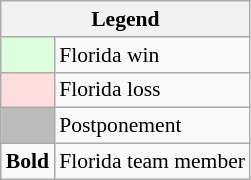<table class="wikitable" style="font-size:90%">
<tr>
<th colspan="2">Legend</th>
</tr>
<tr>
<td bgcolor="#ddffdd"> </td>
<td>Florida win</td>
</tr>
<tr>
<td bgcolor="#ffdddd"> </td>
<td>Florida loss</td>
</tr>
<tr>
<td bgcolor="#bbbbbb"> </td>
<td>Postponement</td>
</tr>
<tr>
<td><strong>Bold</strong></td>
<td>Florida team member</td>
</tr>
</table>
